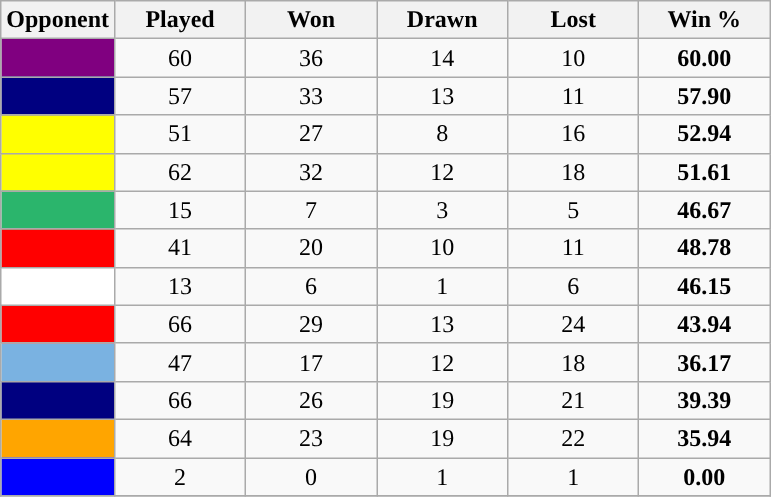<table class="wikitable sortable" style="text-align:center;">
<tr>
<th>Opponent</th>
<th style="width:5em">Played</th>
<th style="width:5em">Won</th>
<th style="width:5em">Drawn</th>
<th style="width:5em">Lost</th>
<th style="width:5em">Win %</th>
</tr>
<tr>
<td style="background:purple"></td>
<td>60</td>
<td>36</td>
<td>14</td>
<td>10</td>
<td><strong>60.00</strong></td>
</tr>
<tr>
<td style="background:navy"></td>
<td>57</td>
<td>33</td>
<td>13</td>
<td>11</td>
<td><strong>57.90</strong></td>
</tr>
<tr>
<td style="background:yellow"></td>
<td>51</td>
<td>27</td>
<td>8</td>
<td>16</td>
<td><strong>52.94</strong></td>
</tr>
<tr>
<td style="background:yellow"></td>
<td>62</td>
<td>32</td>
<td>12</td>
<td>18</td>
<td><strong>51.61</strong></td>
</tr>
<tr>
<td style="background:#2bb56c"></td>
<td>15</td>
<td>7</td>
<td>3</td>
<td>5</td>
<td><strong>46.67</strong></td>
</tr>
<tr>
<td style="background:red"></td>
<td>41</td>
<td>20</td>
<td>10</td>
<td>11</td>
<td><strong>48.78</strong></td>
</tr>
<tr>
<td style="background:white"></td>
<td>13</td>
<td>6</td>
<td>1</td>
<td>6</td>
<td><strong>46.15</strong></td>
</tr>
<tr>
<td style="background:red"></td>
<td>66</td>
<td>29</td>
<td>13</td>
<td>24</td>
<td><strong>43.94</strong></td>
</tr>
<tr>
<td style="background:#7ab2e1"></td>
<td>47</td>
<td>17</td>
<td>12</td>
<td>18</td>
<td><strong>36.17</strong></td>
</tr>
<tr>
<td style="background:navy"></td>
<td>66</td>
<td>26</td>
<td>19</td>
<td>21</td>
<td><strong>39.39</strong></td>
</tr>
<tr>
<td style="background:orange"></td>
<td>64</td>
<td>23</td>
<td>19</td>
<td>22</td>
<td><strong>35.94</strong></td>
</tr>
<tr>
<td style="background:blue"></td>
<td>2</td>
<td>0</td>
<td>1</td>
<td>1</td>
<td><strong>0.00</strong></td>
</tr>
<tr class="sortbottom">
</tr>
</table>
